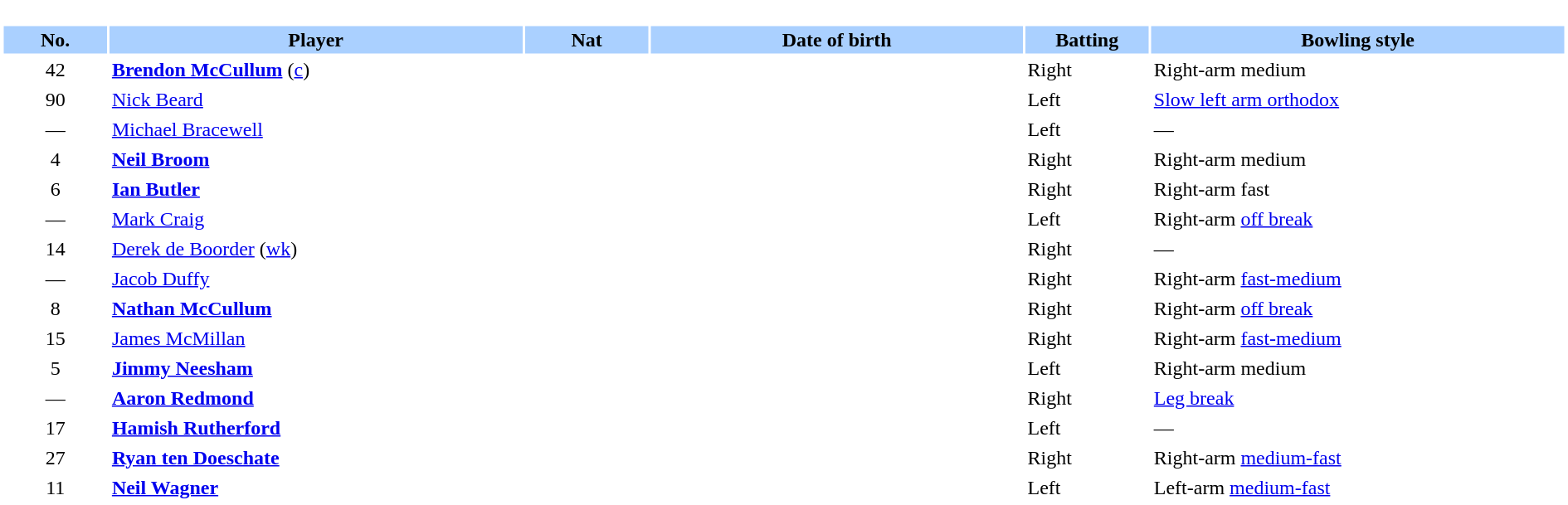<table border="0" style="width:100%;">
<tr>
<td style="vertical-align:top; background:#fff; width:90%;"><br><table border="0" cellspacing="2" cellpadding="2" style="width:100%;">
<tr style="background:#aad0ff;">
<th scope="col" style="width:5%;">No.</th>
<th scope="col" style="width:20%;">Player</th>
<th scope="col" style="width:6%;">Nat</th>
<th scope="col" style="width:18%;">Date of birth</th>
<th scope="col" style="width:6%;">Batting</th>
<th scope="col" style="width:20%;">Bowling style</th>
</tr>
<tr>
<td style="text-align:center">42</td>
<td><strong><a href='#'>Brendon McCullum</a></strong> (<a href='#'>c</a>)</td>
<td style="text-align:center"></td>
<td></td>
<td>Right</td>
<td>Right-arm medium</td>
</tr>
<tr>
<td style="text-align:center">90</td>
<td><a href='#'>Nick Beard</a></td>
<td style="text-align:center"></td>
<td></td>
<td>Left</td>
<td><a href='#'>Slow left arm orthodox</a></td>
</tr>
<tr>
<td style="text-align:center">—</td>
<td><a href='#'>Michael Bracewell</a></td>
<td style="text-align:center"></td>
<td></td>
<td>Left</td>
<td>—</td>
</tr>
<tr>
<td style="text-align:center">4</td>
<td><strong><a href='#'>Neil Broom</a></strong></td>
<td style="text-align:center"></td>
<td></td>
<td>Right</td>
<td>Right-arm medium</td>
</tr>
<tr>
<td style="text-align:center">6</td>
<td><strong><a href='#'>Ian Butler</a></strong></td>
<td style="text-align:center"></td>
<td></td>
<td>Right</td>
<td>Right-arm fast</td>
</tr>
<tr>
<td style="text-align:center">—</td>
<td><a href='#'>Mark Craig</a></td>
<td style="text-align:center"></td>
<td></td>
<td>Left</td>
<td>Right-arm <a href='#'>off break</a></td>
</tr>
<tr>
<td style="text-align:center">14</td>
<td><a href='#'>Derek de Boorder</a> (<a href='#'>wk</a>)</td>
<td style="text-align:center"></td>
<td></td>
<td>Right</td>
<td>—</td>
</tr>
<tr>
<td style="text-align:center">—</td>
<td><a href='#'>Jacob Duffy</a></td>
<td style="text-align:center"></td>
<td></td>
<td>Right</td>
<td>Right-arm <a href='#'>fast-medium</a></td>
</tr>
<tr>
<td style="text-align:center">8</td>
<td><strong><a href='#'>Nathan McCullum</a></strong></td>
<td style="text-align:center"></td>
<td></td>
<td>Right</td>
<td>Right-arm <a href='#'>off break</a></td>
</tr>
<tr>
<td style="text-align:center">15</td>
<td><a href='#'>James McMillan</a></td>
<td style="text-align:center"></td>
<td></td>
<td>Right</td>
<td>Right-arm <a href='#'>fast-medium</a></td>
</tr>
<tr>
<td style="text-align:center">5</td>
<td><strong><a href='#'>Jimmy Neesham</a></strong></td>
<td style="text-align:center"></td>
<td></td>
<td>Left</td>
<td>Right-arm medium</td>
</tr>
<tr>
<td style="text-align:center">—</td>
<td><strong><a href='#'>Aaron Redmond</a></strong></td>
<td style="text-align:center"></td>
<td></td>
<td>Right</td>
<td><a href='#'>Leg break</a></td>
</tr>
<tr>
<td style="text-align:center">17</td>
<td><strong><a href='#'>Hamish Rutherford</a></strong></td>
<td style="text-align:center"></td>
<td></td>
<td>Left</td>
<td>—</td>
</tr>
<tr>
<td style="text-align:center">27</td>
<td><strong><a href='#'>Ryan ten Doeschate</a></strong></td>
<td style="text-align:center"></td>
<td></td>
<td>Right</td>
<td>Right-arm <a href='#'>medium-fast</a></td>
</tr>
<tr>
<td style="text-align:center">11</td>
<td><strong><a href='#'>Neil Wagner</a></strong></td>
<td style="text-align:center"></td>
<td></td>
<td>Left</td>
<td>Left-arm <a href='#'>medium-fast</a></td>
</tr>
</table>
</td>
</tr>
</table>
